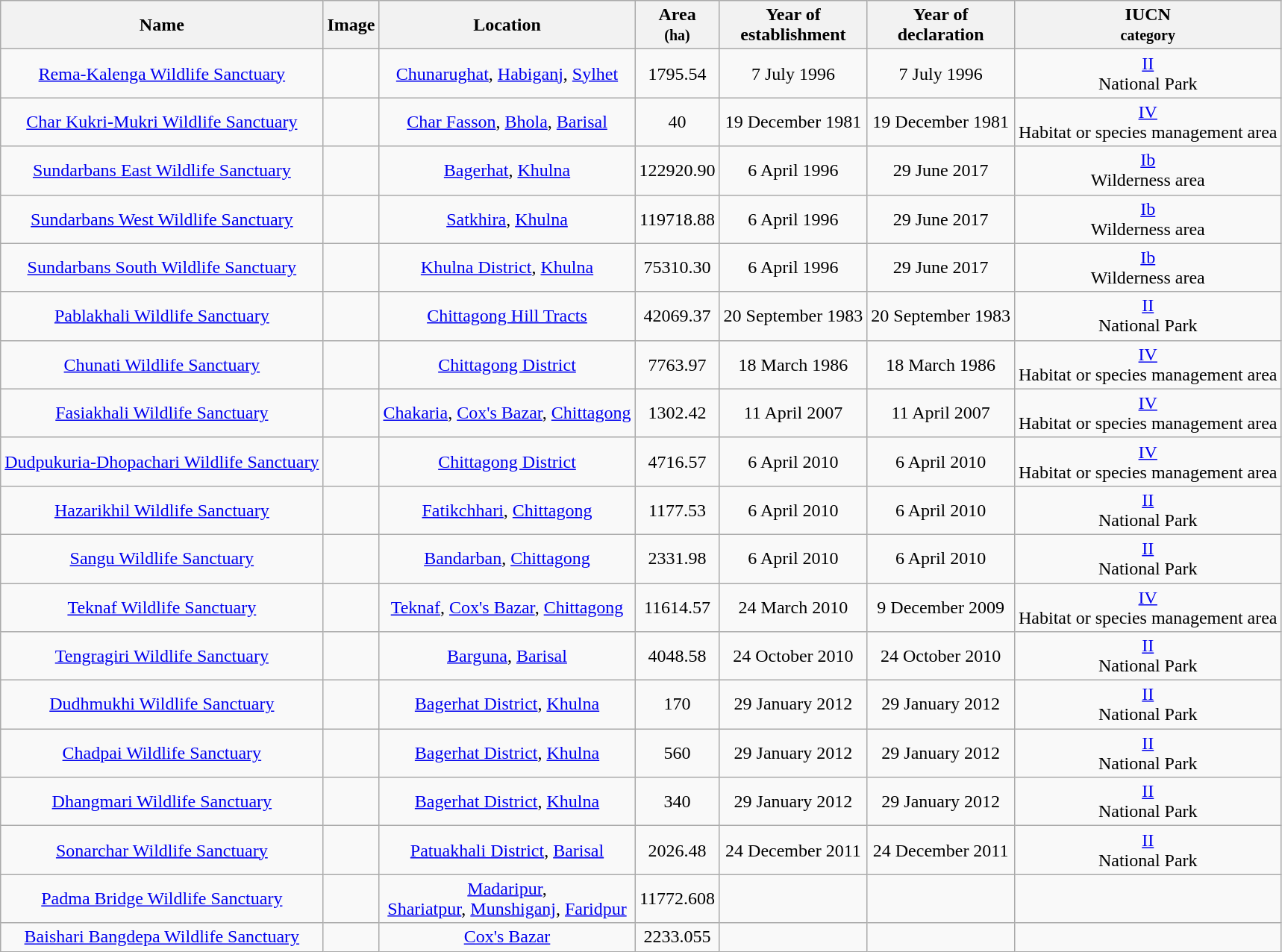<table class="wikitable sortable sticky-header static-row-numbers static-row-header-hash" style="text-align:center">
<tr>
<th>Name</th>
<th class="unsortable">Image</th>
<th>Location</th>
<th>Area<br><small>(ha)</small></th>
<th>Year of<br>establishment</th>
<th>Year of<br>declaration</th>
<th>IUCN<br><small>category</small></th>
</tr>
<tr>
<td><a href='#'>Rema-Kalenga Wildlife Sanctuary</a></td>
<td></td>
<td><a href='#'>Chunarughat</a>, <a href='#'>Habiganj</a>, <a href='#'>Sylhet</a></td>
<td>1795.54</td>
<td>7 July 1996</td>
<td>7 July 1996</td>
<td><a href='#'>II</a><br>National
Park</td>
</tr>
<tr>
<td><a href='#'>Char Kukri-Mukri Wildlife Sanctuary</a></td>
<td></td>
<td><a href='#'>Char Fasson</a>, <a href='#'>Bhola</a>, <a href='#'>Barisal</a></td>
<td>40</td>
<td>19 December 1981</td>
<td>19 December 1981</td>
<td><a href='#'>IV</a><br>Habitat or
species
management
area</td>
</tr>
<tr>
<td><a href='#'>Sundarbans East Wildlife Sanctuary</a></td>
<td></td>
<td><a href='#'>Bagerhat</a>, <a href='#'>Khulna</a></td>
<td>122920.90</td>
<td>6 April 1996</td>
<td>29 June 2017</td>
<td><a href='#'>Ib</a><br>Wilderness
area</td>
</tr>
<tr>
<td><a href='#'>Sundarbans West Wildlife Sanctuary</a></td>
<td></td>
<td><a href='#'>Satkhira</a>, <a href='#'>Khulna</a></td>
<td>119718.88</td>
<td>6 April 1996</td>
<td>29 June 2017</td>
<td><a href='#'>Ib</a><br>Wilderness
area</td>
</tr>
<tr>
<td><a href='#'>Sundarbans South Wildlife Sanctuary</a></td>
<td></td>
<td><a href='#'>Khulna District</a>, <a href='#'>Khulna</a></td>
<td>75310.30</td>
<td>6 April 1996</td>
<td>29 June 2017</td>
<td><a href='#'>Ib</a><br>Wilderness
area</td>
</tr>
<tr>
<td><a href='#'>Pablakhali Wildlife Sanctuary</a></td>
<td></td>
<td><a href='#'>Chittagong Hill Tracts</a></td>
<td>42069.37</td>
<td>20 September 1983</td>
<td>20 September 1983</td>
<td><a href='#'>II</a><br>National
Park</td>
</tr>
<tr>
<td><a href='#'>Chunati Wildlife Sanctuary</a></td>
<td></td>
<td><a href='#'>Chittagong District</a></td>
<td>7763.97</td>
<td>18 March 1986</td>
<td>18 March 1986</td>
<td><a href='#'>IV</a><br>Habitat or
species
management
area</td>
</tr>
<tr>
<td><a href='#'>Fasiakhali Wildlife Sanctuary</a></td>
<td></td>
<td><a href='#'>Chakaria</a>, <a href='#'>Cox's Bazar</a>, <a href='#'>Chittagong</a></td>
<td>1302.42</td>
<td>11 April 2007</td>
<td>11 April 2007</td>
<td><a href='#'>IV</a><br>Habitat or
species
management
area</td>
</tr>
<tr>
<td><a href='#'>Dudpukuria-Dhopachari Wildlife Sanctuary</a></td>
<td></td>
<td><a href='#'>Chittagong District</a></td>
<td>4716.57</td>
<td>6 April 2010</td>
<td>6 April 2010</td>
<td><a href='#'>IV</a><br>Habitat or
species
management
area</td>
</tr>
<tr>
<td><a href='#'>Hazarikhil Wildlife Sanctuary</a></td>
<td></td>
<td><a href='#'>Fatikchhari</a>, <a href='#'>Chittagong</a></td>
<td>1177.53</td>
<td>6 April 2010</td>
<td>6 April 2010</td>
<td><a href='#'>II</a><br>National
Park</td>
</tr>
<tr>
<td><a href='#'>Sangu Wildlife Sanctuary</a></td>
<td></td>
<td><a href='#'>Bandarban</a>, <a href='#'>Chittagong</a></td>
<td>2331.98</td>
<td>6 April 2010</td>
<td>6 April 2010</td>
<td><a href='#'>II</a><br>National
Park</td>
</tr>
<tr>
<td><a href='#'>Teknaf Wildlife Sanctuary</a></td>
<td></td>
<td><a href='#'>Teknaf</a>, <a href='#'>Cox's Bazar</a>, <a href='#'>Chittagong</a></td>
<td>11614.57</td>
<td>24 March 2010</td>
<td>9 December 2009</td>
<td><a href='#'>IV</a><br>Habitat or
species
management
area</td>
</tr>
<tr>
<td><a href='#'>Tengragiri Wildlife Sanctuary</a></td>
<td></td>
<td><a href='#'>Barguna</a>, <a href='#'>Barisal</a></td>
<td>4048.58</td>
<td>24 October 2010</td>
<td>24 October 2010</td>
<td><a href='#'>II</a><br>National
Park</td>
</tr>
<tr>
<td><a href='#'>Dudhmukhi Wildlife Sanctuary</a></td>
<td></td>
<td><a href='#'>Bagerhat District</a>, <a href='#'>Khulna</a></td>
<td>170</td>
<td>29 January 2012</td>
<td>29 January 2012</td>
<td><a href='#'>II</a><br>National
Park</td>
</tr>
<tr>
<td><a href='#'>Chadpai Wildlife Sanctuary</a></td>
<td></td>
<td><a href='#'>Bagerhat District</a>, <a href='#'>Khulna</a></td>
<td>560</td>
<td>29 January 2012</td>
<td>29 January 2012</td>
<td><a href='#'>II</a><br>National
Park</td>
</tr>
<tr>
<td><a href='#'>Dhangmari Wildlife Sanctuary</a></td>
<td></td>
<td><a href='#'>Bagerhat District</a>, <a href='#'>Khulna</a></td>
<td>340</td>
<td>29 January 2012</td>
<td>29 January 2012</td>
<td><a href='#'>II</a><br>National
Park</td>
</tr>
<tr>
<td><a href='#'>Sonarchar Wildlife Sanctuary</a></td>
<td></td>
<td><a href='#'>Patuakhali District</a>, <a href='#'>Barisal</a></td>
<td>2026.48</td>
<td>24 December 2011</td>
<td>24 December 2011</td>
<td><a href='#'>II</a><br>National
Park</td>
</tr>
<tr>
<td><a href='#'>Padma Bridge Wildlife Sanctuary</a></td>
<td></td>
<td><a href='#'>Madaripur</a>,<br><a href='#'>Shariatpur</a>, 
<a href='#'>Munshiganj</a>, 
<a href='#'>Faridpur</a></td>
<td>11772.608</td>
<td></td>
<td></td>
<td></td>
</tr>
<tr>
<td><a href='#'>Baishari Bangdepa Wildlife Sanctuary</a></td>
<td></td>
<td><a href='#'>Cox's Bazar</a></td>
<td>2233.055</td>
<td></td>
<td></td>
<td></td>
</tr>
</table>
